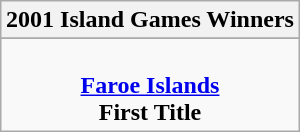<table class="wikitable" style="text-align: center; margin: 0 auto;">
<tr>
<th>2001 Island Games Winners</th>
</tr>
<tr>
</tr>
<tr>
<td><br><strong><a href='#'>Faroe Islands</a></strong><br><strong>First Title</strong></td>
</tr>
</table>
